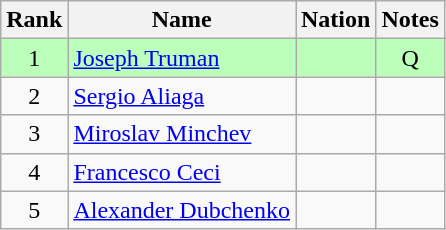<table class="wikitable sortable" style="text-align:center">
<tr>
<th>Rank</th>
<th>Name</th>
<th>Nation</th>
<th>Notes</th>
</tr>
<tr bgcolor=bbffbb>
<td>1</td>
<td align=left><a href='#'>Joseph Truman</a></td>
<td align=left></td>
<td>Q</td>
</tr>
<tr>
<td>2</td>
<td align=left><a href='#'>Sergio Aliaga</a></td>
<td align=left></td>
<td></td>
</tr>
<tr>
<td>3</td>
<td align=left><a href='#'>Miroslav Minchev</a></td>
<td align=left></td>
<td></td>
</tr>
<tr>
<td>4</td>
<td align=left><a href='#'>Francesco Ceci</a></td>
<td align=left></td>
<td></td>
</tr>
<tr>
<td>5</td>
<td align=left><a href='#'>Alexander Dubchenko</a></td>
<td align=left></td>
<td></td>
</tr>
</table>
